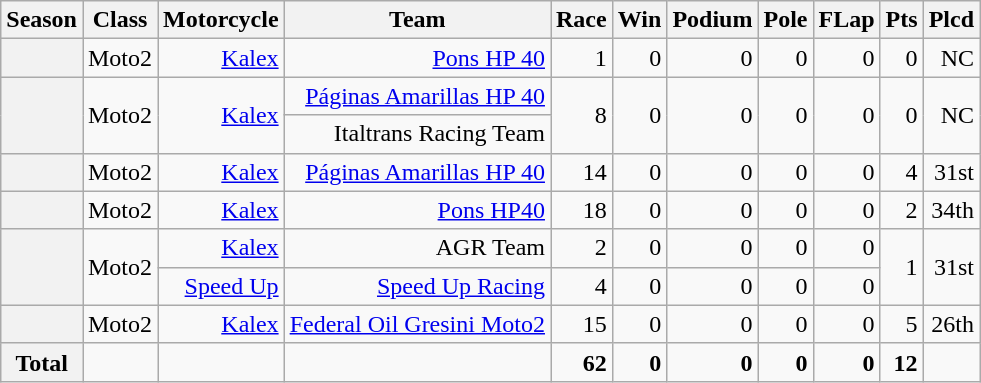<table class="wikitable" style=text-align:right>
<tr>
<th>Season</th>
<th>Class</th>
<th>Motorcycle</th>
<th>Team</th>
<th>Race</th>
<th>Win</th>
<th>Podium</th>
<th>Pole</th>
<th>FLap</th>
<th>Pts</th>
<th>Plcd</th>
</tr>
<tr>
<th></th>
<td>Moto2</td>
<td><a href='#'>Kalex</a></td>
<td><a href='#'>Pons HP 40</a></td>
<td>1</td>
<td>0</td>
<td>0</td>
<td>0</td>
<td>0</td>
<td>0</td>
<td>NC</td>
</tr>
<tr>
<th rowspan=2></th>
<td rowspan=2>Moto2</td>
<td rowspan=2><a href='#'>Kalex</a></td>
<td><a href='#'>Páginas Amarillas HP 40</a></td>
<td rowspan=2>8</td>
<td rowspan=2>0</td>
<td rowspan=2>0</td>
<td rowspan=2>0</td>
<td rowspan=2>0</td>
<td rowspan=2>0</td>
<td rowspan=2>NC</td>
</tr>
<tr>
<td>Italtrans Racing Team</td>
</tr>
<tr>
<th></th>
<td>Moto2</td>
<td><a href='#'>Kalex</a></td>
<td><a href='#'>Páginas Amarillas HP 40</a></td>
<td>14</td>
<td>0</td>
<td>0</td>
<td>0</td>
<td>0</td>
<td>4</td>
<td>31st</td>
</tr>
<tr>
<th></th>
<td>Moto2</td>
<td><a href='#'>Kalex</a></td>
<td><a href='#'>Pons HP40</a></td>
<td>18</td>
<td>0</td>
<td>0</td>
<td>0</td>
<td>0</td>
<td>2</td>
<td>34th</td>
</tr>
<tr>
<th rowspan=2></th>
<td rowspan=2>Moto2</td>
<td><a href='#'>Kalex</a></td>
<td>AGR Team</td>
<td>2</td>
<td>0</td>
<td>0</td>
<td>0</td>
<td>0</td>
<td rowspan=2>1</td>
<td rowspan=2>31st</td>
</tr>
<tr>
<td><a href='#'>Speed Up</a></td>
<td><a href='#'>Speed Up Racing</a></td>
<td>4</td>
<td>0</td>
<td>0</td>
<td>0</td>
<td>0</td>
</tr>
<tr>
<th></th>
<td>Moto2</td>
<td><a href='#'>Kalex</a></td>
<td><a href='#'>Federal Oil Gresini Moto2</a></td>
<td>15</td>
<td>0</td>
<td>0</td>
<td>0</td>
<td>0</td>
<td>5</td>
<td>26th</td>
</tr>
<tr>
<th>Total</th>
<td></td>
<td></td>
<td></td>
<td><strong>62</strong></td>
<td><strong>0</strong></td>
<td><strong>0</strong></td>
<td><strong>0</strong></td>
<td><strong>0</strong></td>
<td><strong>12</strong></td>
<td></td>
</tr>
</table>
